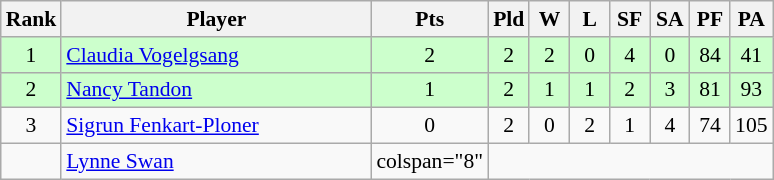<table class=wikitable style="text-align:center; font-size:90%">
<tr>
<th width="20">Rank</th>
<th width="200">Player</th>
<th width="20">Pts</th>
<th width="20">Pld</th>
<th width="20">W</th>
<th width="20">L</th>
<th width="20">SF</th>
<th width="20">SA</th>
<th width="20">PF</th>
<th width="20">PA</th>
</tr>
<tr bgcolor="#ccffcc">
<td>1</td>
<td style="text-align:left"> <a href='#'>Claudia Vogelgsang</a></td>
<td>2</td>
<td>2</td>
<td>2</td>
<td>0</td>
<td>4</td>
<td>0</td>
<td>84</td>
<td>41</td>
</tr>
<tr bgcolor="#ccffcc">
<td>2</td>
<td style="text-align:left"> <a href='#'>Nancy Tandon</a></td>
<td>1</td>
<td>2</td>
<td>1</td>
<td>1</td>
<td>2</td>
<td>3</td>
<td>81</td>
<td>93</td>
</tr>
<tr>
<td>3</td>
<td style="text-align:left"> <a href='#'>Sigrun Fenkart-Ploner</a></td>
<td>0</td>
<td>2</td>
<td>0</td>
<td>2</td>
<td>1</td>
<td>4</td>
<td>74</td>
<td>105</td>
</tr>
<tr>
<td></td>
<td style="text-align:left"> <a href='#'>Lynne Swan</a></td>
<td>colspan="8" </td>
</tr>
</table>
